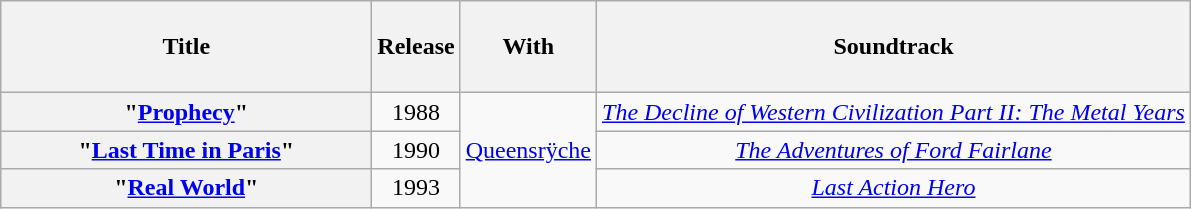<table class="wikitable plainrowheaders" style="text-align:center;">
<tr>
<th scope="col" style="width:15em;"><br>Title<br><br></th>
<th scope="col">Release</th>
<th scope="col">With</th>
<th scope="col">Soundtrack</th>
</tr>
<tr>
<th scope="row">"<a href='#'>Prophecy</a>"</th>
<td>1988</td>
<td rowspan="3"><a href='#'>Queensrÿche</a></td>
<td><em><a href='#'>The Decline of Western Civilization Part II: The Metal Years</a></em></td>
</tr>
<tr>
<th scope="row">"<a href='#'>Last Time in Paris</a>"</th>
<td>1990</td>
<td><em><a href='#'>The Adventures of Ford Fairlane</a></em></td>
</tr>
<tr>
<th scope="row">"<a href='#'>Real World</a>"</th>
<td>1993</td>
<td><em><a href='#'>Last Action Hero</a></em></td>
</tr>
</table>
